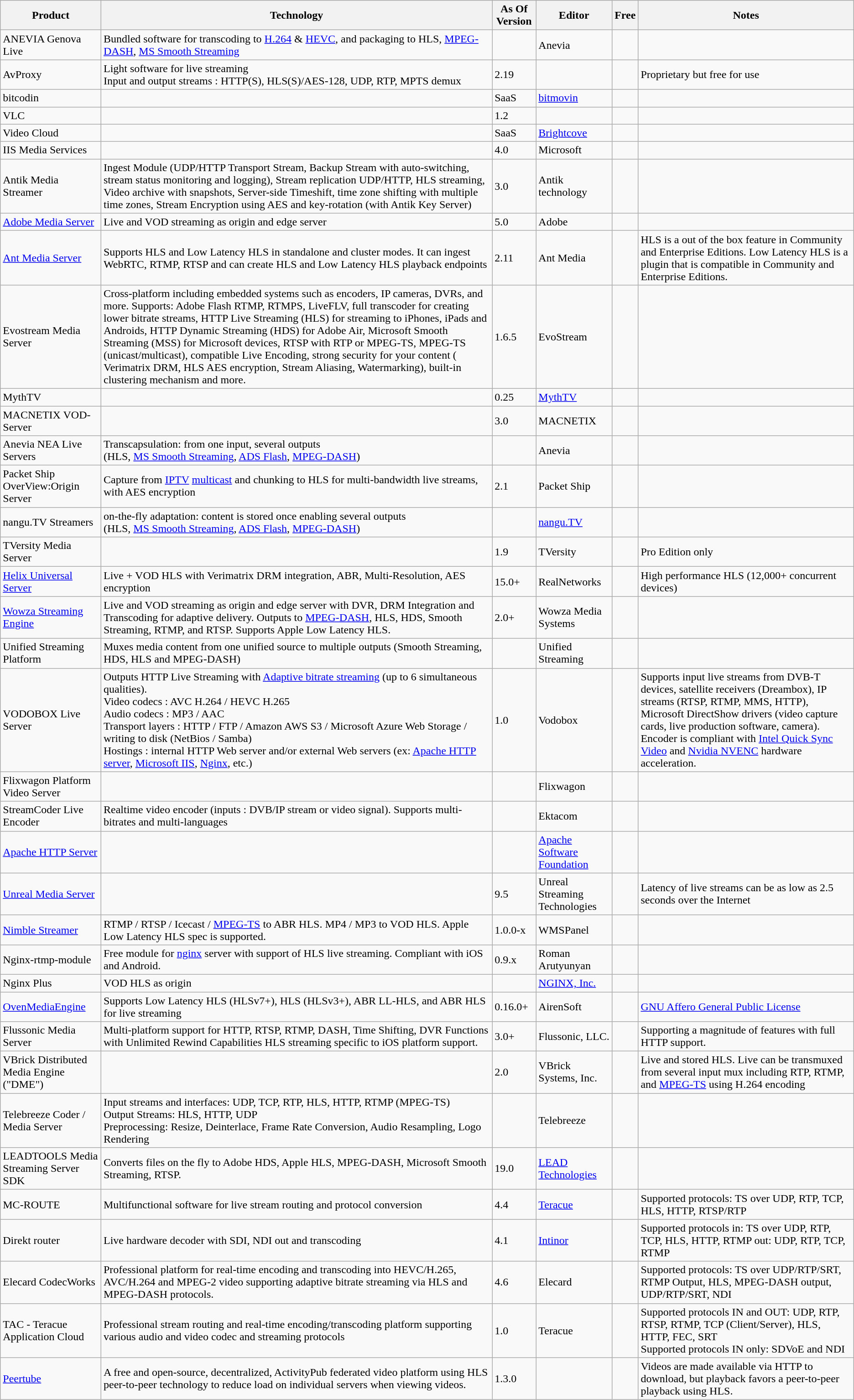<table class="wikitable sortable">
<tr>
<th>Product</th>
<th>Technology</th>
<th>As Of Version</th>
<th>Editor</th>
<th>Free</th>
<th>Notes</th>
</tr>
<tr>
<td>ANEVIA Genova Live</td>
<td>Bundled software for transcoding to <a href='#'>H.264</a> & <a href='#'>HEVC</a>, and packaging to HLS, <a href='#'>MPEG-DASH</a>, <a href='#'>MS Smooth Streaming</a></td>
<td></td>
<td>Anevia</td>
<td></td>
<td></td>
</tr>
<tr>
<td>AvProxy</td>
<td>Light software for live streaming<br>Input and output streams : HTTP(S), HLS(S)/AES-128, UDP, RTP, MPTS demux <br></td>
<td>2.19</td>
<td></td>
<td></td>
<td>Proprietary but free for use</td>
</tr>
<tr>
<td>bitcodin</td>
<td></td>
<td>SaaS</td>
<td><a href='#'>bitmovin</a></td>
<td></td>
<td></td>
</tr>
<tr>
<td>VLC</td>
<td></td>
<td>1.2</td>
<td></td>
<td></td>
<td></td>
</tr>
<tr>
<td>Video Cloud</td>
<td></td>
<td>SaaS</td>
<td><a href='#'>Brightcove</a></td>
<td></td>
<td></td>
</tr>
<tr>
<td>IIS Media Services</td>
<td></td>
<td>4.0</td>
<td>Microsoft</td>
<td></td>
<td></td>
</tr>
<tr>
<td>Antik Media Streamer</td>
<td>Ingest Module (UDP/HTTP Transport Stream, Backup Stream with auto-switching, stream status monitoring and logging), Stream replication UDP/HTTP, HLS streaming, Video archive with snapshots, Server-side Timeshift, time zone shifting with multiple time zones, Stream Encryption using AES and key-rotation (with Antik Key Server)</td>
<td>3.0</td>
<td>Antik technology</td>
<td></td>
<td></td>
</tr>
<tr>
<td><a href='#'>Adobe Media Server</a></td>
<td>Live and VOD streaming as origin and edge server</td>
<td>5.0</td>
<td>Adobe</td>
<td></td>
<td></td>
</tr>
<tr>
<td><a href='#'>Ant Media Server</a></td>
<td>Supports HLS and Low Latency HLS in standalone and cluster modes. It can ingest WebRTC, RTMP, RTSP and can create HLS and Low Latency HLS playback endpoints</td>
<td>2.11</td>
<td>Ant Media</td>
<td></td>
<td>HLS is a out of the box feature in Community and Enterprise Editions. Low Latency HLS is a plugin that is compatible in Community and Enterprise Editions.</td>
</tr>
<tr>
<td>Evostream Media Server</td>
<td>Cross-platform including embedded systems such as encoders, IP cameras, DVRs, and more. Supports: Adobe Flash RTMP, RTMPS, LiveFLV, full transcoder for creating lower bitrate streams, HTTP Live Streaming (HLS) for streaming to iPhones, iPads and Androids, HTTP Dynamic Streaming (HDS) for Adobe Air, Microsoft Smooth Streaming (MSS) for Microsoft devices, RTSP with RTP or MPEG-TS, MPEG-TS (unicast/multicast), compatible Live Encoding, strong security for your content ( Verimatrix DRM, HLS AES encryption, Stream Aliasing, Watermarking), built-in clustering mechanism and more.</td>
<td>1.6.5</td>
<td>EvoStream</td>
<td></td>
<td></td>
</tr>
<tr>
<td>MythTV</td>
<td></td>
<td>0.25</td>
<td><a href='#'>MythTV</a></td>
<td></td>
<td></td>
</tr>
<tr>
<td>MACNETIX VOD-Server</td>
<td></td>
<td>3.0</td>
<td>MACNETIX</td>
<td></td>
<td></td>
</tr>
<tr>
<td>Anevia NEA Live Servers</td>
<td>Transcapsulation: from one input, several outputs<br>(HLS, <a href='#'>MS Smooth Streaming</a>, <a href='#'>ADS Flash</a>, <a href='#'>MPEG-DASH</a>)</td>
<td></td>
<td>Anevia</td>
<td></td>
<td></td>
</tr>
<tr>
<td>Packet Ship OverView:Origin Server</td>
<td>Capture from <a href='#'>IPTV</a> <a href='#'>multicast</a> and chunking to HLS for multi-bandwidth live streams, with AES encryption</td>
<td>2.1</td>
<td>Packet Ship</td>
<td></td>
<td></td>
</tr>
<tr>
<td>nangu.TV Streamers</td>
<td>on-the-fly adaptation: content is stored once enabling several outputs<br>(HLS, <a href='#'>MS Smooth Streaming</a>, <a href='#'>ADS Flash</a>, <a href='#'>MPEG-DASH</a>)</td>
<td></td>
<td><a href='#'>nangu.TV</a></td>
<td></td>
<td></td>
</tr>
<tr>
<td>TVersity Media Server</td>
<td></td>
<td>1.9</td>
<td>TVersity</td>
<td></td>
<td>Pro Edition only</td>
</tr>
<tr>
<td><a href='#'>Helix Universal Server</a></td>
<td>Live + VOD HLS with Verimatrix DRM integration, ABR, Multi-Resolution, AES encryption</td>
<td>15.0+</td>
<td>RealNetworks</td>
<td></td>
<td>High performance HLS (12,000+ concurrent devices)</td>
</tr>
<tr>
<td><a href='#'>Wowza Streaming Engine</a></td>
<td>Live and VOD streaming as origin and edge server with DVR, DRM Integration and Transcoding for adaptive delivery. Outputs to <a href='#'>MPEG-DASH</a>, HLS, HDS, Smooth Streaming, RTMP, and RTSP. Supports Apple Low Latency HLS.</td>
<td>2.0+</td>
<td>Wowza Media Systems</td>
<td></td>
<td></td>
</tr>
<tr>
<td>Unified Streaming Platform</td>
<td>Muxes media content from one unified source to multiple outputs (Smooth Streaming, HDS, HLS and MPEG-DASH)</td>
<td></td>
<td>Unified Streaming</td>
<td></td>
<td></td>
</tr>
<tr>
<td>VODOBOX Live Server</td>
<td>Outputs HTTP Live Streaming with <a href='#'>Adaptive bitrate streaming</a> (up to 6 simultaneous qualities).<br>Video codecs : AVC H.264 / HEVC H.265<br>Audio codecs : MP3 / AAC<br>Transport layers : HTTP / FTP / Amazon AWS S3 / Microsoft Azure Web Storage / writing to disk (NetBios / Samba)<br>Hostings : internal HTTP Web server and/or external Web servers (ex: <a href='#'>Apache HTTP server</a>, <a href='#'>Microsoft IIS</a>, <a href='#'>Nginx</a>, etc.)</td>
<td>1.0</td>
<td>Vodobox</td>
<td></td>
<td>Supports input live streams from DVB-T devices, satellite receivers (Dreambox), IP streams (RTSP, RTMP, MMS, HTTP), Microsoft DirectShow drivers (video capture cards, live production software, camera). Encoder is compliant with <a href='#'>Intel Quick Sync Video</a> and <a href='#'>Nvidia NVENC</a> hardware acceleration.</td>
</tr>
<tr>
<td>Flixwagon Platform Video Server</td>
<td></td>
<td></td>
<td>Flixwagon</td>
<td></td>
<td></td>
</tr>
<tr>
<td>StreamCoder Live Encoder</td>
<td>Realtime video encoder (inputs : DVB/IP stream or video signal). Supports multi-bitrates and multi-languages</td>
<td></td>
<td>Ektacom</td>
<td></td>
<td></td>
</tr>
<tr>
<td><a href='#'>Apache HTTP Server</a></td>
<td></td>
<td></td>
<td><a href='#'>Apache Software Foundation</a></td>
<td></td>
<td></td>
</tr>
<tr>
<td><a href='#'>Unreal Media Server</a></td>
<td></td>
<td>9.5</td>
<td>Unreal Streaming Technologies</td>
<td></td>
<td>Latency of live streams can be as low as 2.5 seconds over the Internet</td>
</tr>
<tr>
<td><a href='#'>Nimble Streamer</a></td>
<td>RTMP / RTSP / Icecast / <a href='#'>MPEG-TS</a> to ABR HLS. MP4 / MP3 to VOD HLS. Apple Low Latency HLS spec is supported.</td>
<td>1.0.0-x</td>
<td>WMSPanel</td>
<td></td>
<td></td>
</tr>
<tr>
<td>Nginx-rtmp-module</td>
<td>Free module for <a href='#'>nginx</a> server with support of HLS live streaming. Compliant with iOS and Android.</td>
<td>0.9.x</td>
<td>Roman Arutyunyan</td>
<td></td>
<td></td>
</tr>
<tr>
<td>Nginx Plus</td>
<td>VOD HLS as origin</td>
<td></td>
<td><a href='#'>NGINX, Inc.</a></td>
<td></td>
<td></td>
</tr>
<tr>
<td><a href='#'>OvenMediaEngine</a></td>
<td>Supports Low Latency HLS (HLSv7+), HLS (HLSv3+), ABR LL-HLS, and ABR HLS for live streaming</td>
<td>0.16.0+</td>
<td>AirenSoft</td>
<td></td>
<td><a href='#'>GNU Affero General Public License</a></td>
</tr>
<tr>
<td>Flussonic Media Server</td>
<td>Multi-platform support for HTTP, RTSP, RTMP, DASH, Time Shifting, DVR Functions with Unlimited Rewind Capabilities HLS streaming specific to iOS platform support.</td>
<td>3.0+</td>
<td>Flussonic, LLC.</td>
<td></td>
<td>Supporting a magnitude of features with full HTTP support.</td>
</tr>
<tr>
<td>VBrick Distributed Media Engine ("DME")</td>
<td></td>
<td>2.0</td>
<td>VBrick Systems, Inc.</td>
<td></td>
<td>Live and stored HLS. Live can be transmuxed from several input mux including RTP, RTMP, and <a href='#'>MPEG-TS</a> using H.264 encoding</td>
</tr>
<tr>
<td>Telebreeze Coder / Media Server</td>
<td>Input streams and interfaces: UDP, TCP, RTP, HLS, HTTP, RTMP (MPEG-TS) <br>Output Streams: HLS, HTTP, UDP <br>Preprocessing: Resize, Deinterlace, Frame Rate Conversion, Audio Resampling, Logo Rendering</td>
<td></td>
<td>Telebreeze</td>
<td></td>
<td></td>
</tr>
<tr>
<td>LEADTOOLS Media Streaming Server SDK</td>
<td>Converts files on the fly to Adobe HDS, Apple HLS, MPEG-DASH, Microsoft Smooth Streaming, RTSP.</td>
<td>19.0</td>
<td><a href='#'>LEAD Technologies</a></td>
<td></td>
<td></td>
</tr>
<tr>
<td>MC-ROUTE</td>
<td>Multifunctional software for live stream routing and protocol conversion</td>
<td>4.4</td>
<td><a href='#'>Teracue</a></td>
<td></td>
<td>Supported protocols: TS over UDP, RTP, TCP, HLS, HTTP, RTSP/RTP</td>
</tr>
<tr>
<td>Direkt router</td>
<td>Live hardware decoder with SDI, NDI out and transcoding</td>
<td>4.1</td>
<td><a href='#'>Intinor</a></td>
<td></td>
<td>Supported protocols in: TS over UDP, RTP, TCP, HLS, HTTP, RTMP out: UDP, RTP, TCP, RTMP</td>
</tr>
<tr>
<td>Elecard CodecWorks</td>
<td>Professional platform for real-time encoding and transcoding into HEVC/H.265, AVC/H.264 and MPEG-2 video supporting adaptive bitrate streaming via HLS and MPEG-DASH protocols.</td>
<td>4.6</td>
<td Elecard>Elecard</td>
<td></td>
<td>Supported protocols: TS over UDP/RTP/SRT, RTMP Output, HLS, MPEG-DASH output, UDP/RTP/SRT, NDI</td>
</tr>
<tr>
<td>TAC - Teracue Application Cloud</td>
<td>Professional stream routing and real-time encoding/transcoding platform supporting various audio and video codec and streaming protocols</td>
<td>1.0</td>
<td Teracue>Teracue</td>
<td></td>
<td>Supported protocols IN and OUT: UDP, RTP, RTSP, RTMP, TCP (Client/Server), HLS, HTTP, FEC, SRT<br>Supported protocols IN only: SDVoE and NDI</td>
</tr>
<tr>
<td><a href='#'>Peertube</a></td>
<td>A free and open-source, decentralized, ActivityPub federated video platform using HLS peer-to-peer technology to reduce load on individual servers when viewing videos.</td>
<td>1.3.0</td>
<td></td>
<td></td>
<td>Videos are made available via HTTP to download, but playback favors a peer-to-peer playback using HLS.</td>
</tr>
</table>
